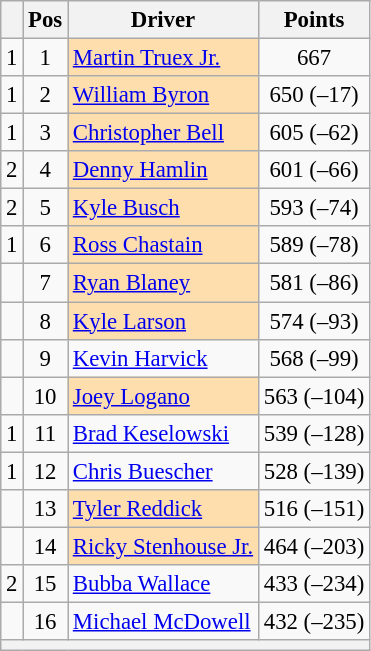<table class="wikitable" style="font-size: 95%;">
<tr>
<th></th>
<th>Pos</th>
<th>Driver</th>
<th>Points</th>
</tr>
<tr>
<td align="left"> 1</td>
<td style="text-align:center;">1</td>
<td style="background:#FFDEAD;"><a href='#'>Martin Truex Jr.</a></td>
<td style="text-align:center;">667</td>
</tr>
<tr>
<td align="left"> 1</td>
<td style="text-align:center;">2</td>
<td style="background:#FFDEAD;"><a href='#'>William Byron</a></td>
<td style="text-align:center;">650 (–17)</td>
</tr>
<tr>
<td align="left"> 1</td>
<td style="text-align:center;">3</td>
<td style="background:#FFDEAD;"><a href='#'>Christopher Bell</a></td>
<td style="text-align:center;">605 (–62)</td>
</tr>
<tr>
<td align="left"> 2</td>
<td style="text-align:center;">4</td>
<td style="background:#FFDEAD;"><a href='#'>Denny Hamlin</a></td>
<td style="text-align:center;">601 (–66)</td>
</tr>
<tr>
<td align="left"> 2</td>
<td style="text-align:center;">5</td>
<td style="background:#FFDEAD;"><a href='#'>Kyle Busch</a></td>
<td style="text-align:center;">593 (–74)</td>
</tr>
<tr>
<td align="left"> 1</td>
<td style="text-align:center;">6</td>
<td style="background:#FFDEAD;"><a href='#'>Ross Chastain</a></td>
<td style="text-align:center;">589 (–78)</td>
</tr>
<tr>
<td align="left"></td>
<td style="text-align:center;">7</td>
<td style="background:#FFDEAD;"><a href='#'>Ryan Blaney</a></td>
<td style="text-align:center;">581 (–86)</td>
</tr>
<tr>
<td align="left"></td>
<td style="text-align:center;">8</td>
<td style="background:#FFDEAD;"><a href='#'>Kyle Larson</a></td>
<td style="text-align:center;">574 (–93)</td>
</tr>
<tr>
<td align="left"></td>
<td style="text-align:center;">9</td>
<td><a href='#'>Kevin Harvick</a></td>
<td style="text-align:center;">568 (–99)</td>
</tr>
<tr>
<td align="left"></td>
<td style="text-align:center;">10</td>
<td style="background:#FFDEAD;"><a href='#'>Joey Logano</a></td>
<td style="text-align:center;">563 (–104)</td>
</tr>
<tr>
<td align="left"> 1</td>
<td style="text-align:center;">11</td>
<td><a href='#'>Brad Keselowski</a></td>
<td style="text-align:center;">539 (–128)</td>
</tr>
<tr>
<td align="left"> 1</td>
<td style="text-align:center;">12</td>
<td><a href='#'>Chris Buescher</a></td>
<td style="text-align:center;">528 (–139)</td>
</tr>
<tr>
<td align="left"></td>
<td style="text-align:center;">13</td>
<td style="background:#FFDEAD;"><a href='#'>Tyler Reddick</a></td>
<td style="text-align:center;">516 (–151)</td>
</tr>
<tr>
<td align="left"></td>
<td style="text-align:center;">14</td>
<td style="background:#FFDEAD;"><a href='#'>Ricky Stenhouse Jr.</a></td>
<td style="text-align:center;">464 (–203)</td>
</tr>
<tr>
<td align="left"> 2</td>
<td style="text-align:center;">15</td>
<td><a href='#'>Bubba Wallace</a></td>
<td style="text-align:center;">433 (–234)</td>
</tr>
<tr>
<td align="left"></td>
<td style="text-align:center;">16</td>
<td><a href='#'>Michael McDowell</a></td>
<td style="text-align:center;">432 (–235)</td>
</tr>
<tr class="sortbottom">
<th colspan="9"></th>
</tr>
</table>
